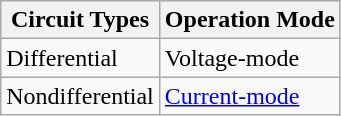<table class="wikitable">
<tr>
<th>Circuit Types</th>
<th>Operation Mode</th>
</tr>
<tr>
<td>Differential</td>
<td>Voltage-mode</td>
</tr>
<tr>
<td>Nondifferential</td>
<td><a href='#'>Current-mode</a></td>
</tr>
</table>
